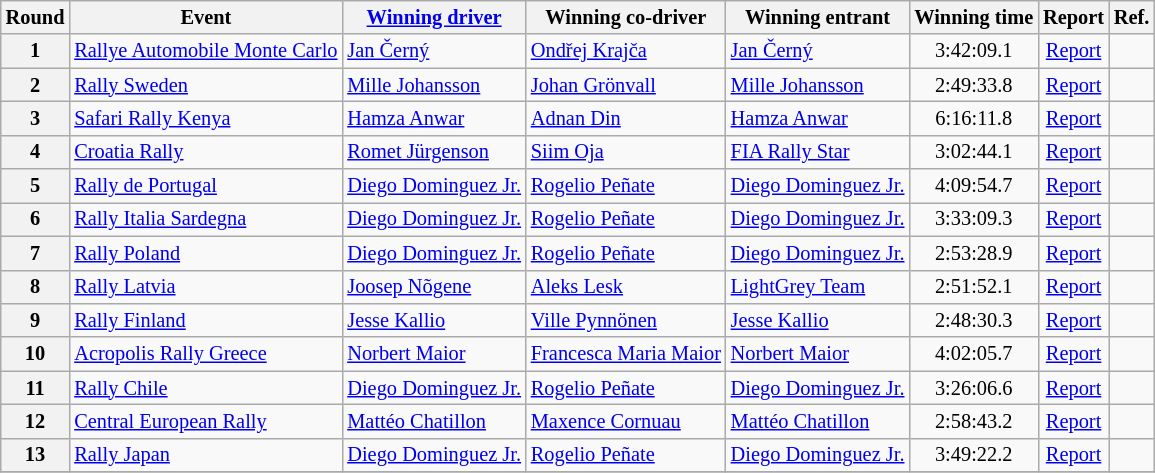<table class="wikitable" style="font-size: 85%;">
<tr>
<th>Round</th>
<th>Event</th>
<th nowrap><a href='#'>Winning driver</a></th>
<th nowrap>Winning co-driver</th>
<th nowrap>Winning entrant</th>
<th nowrap>Winning time</th>
<th>Report</th>
<th>Ref.</th>
</tr>
<tr>
<th>1</th>
<td nowrap> <a href='#'>Rallye Automobile Monte Carlo</a></td>
<td> <a href='#'>Jan Černý</a></td>
<td> <a href='#'>Ondřej Krajča</a></td>
<td> <a href='#'>Jan Černý</a></td>
<td align="center">3:42:09.1</td>
<td align="center"><a href='#'>Report</a></td>
<td align="center"></td>
</tr>
<tr>
<th>2</th>
<td> <a href='#'>Rally Sweden</a></td>
<td> <a href='#'>Mille Johansson</a></td>
<td> <a href='#'>Johan Grönvall</a></td>
<td> <a href='#'>Mille Johansson</a></td>
<td align="center">2:49:33.8</td>
<td align="center"><a href='#'>Report</a></td>
<td align="center"></td>
</tr>
<tr>
<th>3</th>
<td> <a href='#'>Safari Rally Kenya</a></td>
<td> <a href='#'>Hamza Anwar</a></td>
<td> <a href='#'>Adnan Din</a></td>
<td> <a href='#'>Hamza Anwar</a></td>
<td align="center">6:16:11.8</td>
<td align="center"><a href='#'>Report</a></td>
<td align="center"></td>
</tr>
<tr>
<th>4</th>
<td> <a href='#'>Croatia Rally</a></td>
<td> <a href='#'>Romet Jürgenson</a></td>
<td> <a href='#'>Siim Oja</a></td>
<td> <a href='#'>FIA Rally Star</a></td>
<td align="center">3:02:44.1</td>
<td align="center"><a href='#'>Report</a></td>
<td align="center"></td>
</tr>
<tr>
<th>5</th>
<td> <a href='#'>Rally de Portugal</a></td>
<td> <a href='#'>Diego Dominguez Jr.</a></td>
<td> <a href='#'>Rogelio Peñate</a></td>
<td> <a href='#'>Diego Dominguez Jr.</a></td>
<td align="center">4:09:54.7</td>
<td align="center"><a href='#'>Report</a></td>
<td align="center"></td>
</tr>
<tr>
<th>6</th>
<td> <a href='#'>Rally Italia Sardegna</a></td>
<td> <a href='#'>Diego Dominguez Jr.</a></td>
<td> <a href='#'>Rogelio Peñate</a></td>
<td> <a href='#'>Diego Dominguez Jr.</a></td>
<td align="center">3:33:09.3</td>
<td align="center"><a href='#'>Report</a></td>
<td align="center"></td>
</tr>
<tr>
<th>7</th>
<td> <a href='#'>Rally Poland</a></td>
<td> <a href='#'>Diego Dominguez Jr.</a></td>
<td> <a href='#'>Rogelio Peñate</a></td>
<td> <a href='#'>Diego Dominguez Jr.</a></td>
<td align="center">2:53:28.9</td>
<td align="center"><a href='#'>Report</a></td>
<td align="center"></td>
</tr>
<tr>
<th>8</th>
<td> <a href='#'>Rally Latvia</a></td>
<td> <a href='#'>Joosep Nõgene</a></td>
<td> <a href='#'>Aleks Lesk</a></td>
<td> <a href='#'>LightGrey Team</a></td>
<td align="center">2:51:52.1</td>
<td align="center"><a href='#'>Report</a></td>
<td align="center"></td>
</tr>
<tr>
<th>9</th>
<td> <a href='#'>Rally Finland</a></td>
<td> <a href='#'>Jesse Kallio</a></td>
<td> <a href='#'>Ville Pynnönen</a></td>
<td> <a href='#'>Jesse Kallio</a></td>
<td align="center">2:48:30.3</td>
<td align="center"><a href='#'>Report</a></td>
<td align="center"></td>
</tr>
<tr>
<th>10</th>
<td> <a href='#'>Acropolis Rally Greece</a></td>
<td> <a href='#'>Norbert Maior</a></td>
<td> <a href='#'>Francesca Maria Maior</a></td>
<td> <a href='#'>Norbert Maior</a></td>
<td align="center">4:02:05.7</td>
<td align="center"><a href='#'>Report</a></td>
<td align="center"></td>
</tr>
<tr>
<th>11</th>
<td> <a href='#'>Rally Chile</a></td>
<td> <a href='#'>Diego Dominguez Jr.</a></td>
<td> <a href='#'>Rogelio Peñate</a></td>
<td> <a href='#'>Diego Dominguez Jr.</a></td>
<td align="center">3:26:06.6</td>
<td align="center"><a href='#'>Report</a></td>
<td align="center"></td>
</tr>
<tr>
<th>12</th>
<td> <a href='#'>Central European Rally</a></td>
<td> <a href='#'>Mattéo Chatillon</a></td>
<td> <a href='#'>Maxence Cornuau</a></td>
<td> <a href='#'>Mattéo Chatillon</a></td>
<td align="center">2:58:43.2</td>
<td align="center"><a href='#'>Report</a></td>
<td align="center"></td>
</tr>
<tr>
<th>13</th>
<td> <a href='#'>Rally Japan</a></td>
<td> <a href='#'>Diego Dominguez Jr.</a></td>
<td> <a href='#'>Rogelio Peñate</a></td>
<td> <a href='#'>Diego Dominguez Jr.</a></td>
<td align="center">3:49:22.2</td>
<td align="center"><a href='#'>Report</a></td>
<td align="center"></td>
</tr>
<tr>
</tr>
</table>
